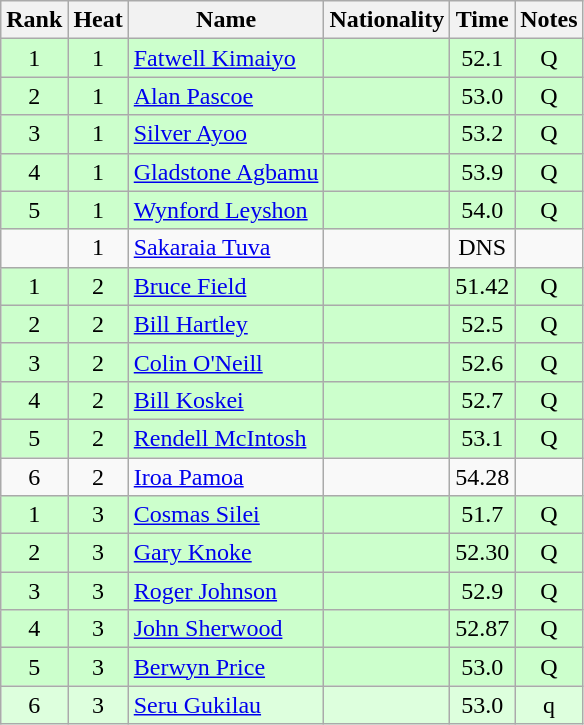<table class="wikitable sortable" style="text-align:center;">
<tr>
<th scope=col>Rank</th>
<th scope=col>Heat</th>
<th scope=col>Name</th>
<th scope=col>Nationality</th>
<th scope=col>Time</th>
<th scope=col>Notes</th>
</tr>
<tr style="background-color: #ccffcc;">
<td>1</td>
<td>1</td>
<td style="text-align:left;"><a href='#'>Fatwell Kimaiyo</a></td>
<td style="text-align:left;"></td>
<td>52.1</td>
<td>Q</td>
</tr>
<tr style="background-color: #ccffcc;">
<td>2</td>
<td>1</td>
<td style="text-align:left;"><a href='#'>Alan Pascoe</a></td>
<td style="text-align:left;"></td>
<td>53.0</td>
<td>Q</td>
</tr>
<tr style="background-color: #ccffcc;">
<td>3</td>
<td>1</td>
<td style="text-align:left;"><a href='#'>Silver Ayoo</a></td>
<td style="text-align:left;"></td>
<td>53.2</td>
<td>Q</td>
</tr>
<tr style="background-color: #ccffcc;">
<td>4</td>
<td>1</td>
<td style="text-align:left;"><a href='#'>Gladstone Agbamu</a></td>
<td style="text-align:left;"></td>
<td>53.9</td>
<td>Q</td>
</tr>
<tr style="background-color: #ccffcc;">
<td>5</td>
<td>1</td>
<td style="text-align:left;"><a href='#'>Wynford Leyshon</a></td>
<td style="text-align:left;"></td>
<td>54.0</td>
<td>Q</td>
</tr>
<tr>
<td data-sort-value="9"></td>
<td>1</td>
<td style="text-align:left;"><a href='#'>Sakaraia Tuva</a></td>
<td style="text-align:left;"></td>
<td data-sort-value="99.99">DNS</td>
<td></td>
</tr>
<tr style="background-color: #ccffcc;">
<td>1</td>
<td>2</td>
<td style="text-align:left;"><a href='#'>Bruce Field</a></td>
<td style="text-align:left;"></td>
<td>51.42</td>
<td>Q</td>
</tr>
<tr style="background-color: #ccffcc;">
<td>2</td>
<td>2</td>
<td style="text-align:left;"><a href='#'>Bill Hartley</a></td>
<td style="text-align:left;"></td>
<td>52.5</td>
<td>Q</td>
</tr>
<tr style="background-color: #ccffcc;">
<td>3</td>
<td>2</td>
<td style="text-align:left;"><a href='#'>Colin O'Neill</a></td>
<td style="text-align:left;"></td>
<td>52.6</td>
<td>Q</td>
</tr>
<tr style="background-color: #ccffcc;">
<td>4</td>
<td>2</td>
<td style="text-align:left;"><a href='#'>Bill Koskei</a></td>
<td style="text-align:left;"></td>
<td>52.7</td>
<td>Q</td>
</tr>
<tr style="background-color: #ccffcc;">
<td>5</td>
<td>2</td>
<td style="text-align:left;"><a href='#'>Rendell McIntosh</a></td>
<td style="text-align:left;"></td>
<td>53.1</td>
<td>Q</td>
</tr>
<tr id="Iroa Pamoa">
<td>6</td>
<td>2</td>
<td style="text-align:left;"><a href='#'>Iroa Pamoa</a></td>
<td style="text-align:left;"></td>
<td>54.28</td>
<td></td>
</tr>
<tr style="background-color: #ccffcc;">
<td>1</td>
<td>3</td>
<td style="text-align:left;"><a href='#'>Cosmas Silei</a></td>
<td style="text-align:left;"></td>
<td>51.7</td>
<td>Q</td>
</tr>
<tr style="background-color: #ccffcc;">
<td>2</td>
<td>3</td>
<td style="text-align:left;"><a href='#'>Gary Knoke</a></td>
<td style="text-align:left;"></td>
<td>52.30</td>
<td>Q</td>
</tr>
<tr style="background-color: #ccffcc;">
<td>3</td>
<td>3</td>
<td style="text-align:left;"><a href='#'>Roger Johnson</a></td>
<td style="text-align:left;"></td>
<td>52.9</td>
<td>Q</td>
</tr>
<tr style="background-color: #ccffcc;">
<td>4</td>
<td>3</td>
<td style="text-align:left;"><a href='#'>John Sherwood</a></td>
<td style="text-align:left;"></td>
<td>52.87</td>
<td>Q</td>
</tr>
<tr style="background-color: #ccffcc;">
<td>5</td>
<td>3</td>
<td style="text-align:left;"><a href='#'>Berwyn Price</a></td>
<td style="text-align:left;"></td>
<td>53.0</td>
<td>Q</td>
</tr>
<tr style="background-color: #ddffdd;">
<td>6</td>
<td>3</td>
<td style="text-align:left;"><a href='#'>Seru Gukilau</a></td>
<td style="text-align:left;"></td>
<td>53.0</td>
<td>q</td>
</tr>
</table>
